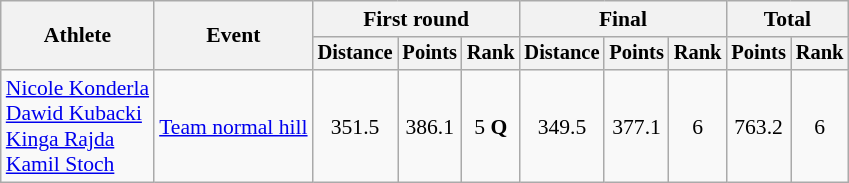<table class="wikitable" style="font-size:90%; text-align:center">
<tr>
<th rowspan=2>Athlete</th>
<th rowspan=2>Event</th>
<th colspan=3>First round</th>
<th colspan=3>Final</th>
<th colspan=2>Total</th>
</tr>
<tr style="font-size:95%">
<th>Distance</th>
<th>Points</th>
<th>Rank</th>
<th>Distance</th>
<th>Points</th>
<th>Rank</th>
<th>Points</th>
<th>Rank</th>
</tr>
<tr>
<td align=left><a href='#'>Nicole Konderla</a><br><a href='#'>Dawid Kubacki</a><br><a href='#'>Kinga Rajda</a><br><a href='#'>Kamil Stoch</a></td>
<td align=left><a href='#'>Team normal hill</a></td>
<td>351.5</td>
<td>386.1</td>
<td>5 <strong>Q</strong></td>
<td>349.5</td>
<td>377.1</td>
<td>6</td>
<td>763.2</td>
<td>6</td>
</tr>
</table>
